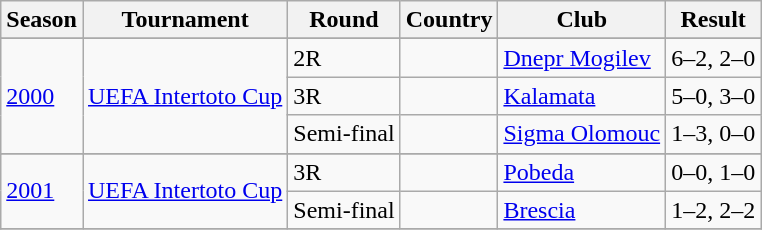<table class="wikitable">
<tr>
<th>Season</th>
<th>Tournament</th>
<th>Round</th>
<th>Country</th>
<th>Club</th>
<th>Result</th>
</tr>
<tr>
</tr>
<tr>
<td rowspan="3"><a href='#'>2000</a></td>
<td rowspan="3"><a href='#'>UEFA Intertoto Cup</a></td>
<td>2R</td>
<td></td>
<td><a href='#'>Dnepr Mogilev</a></td>
<td>6–2, 2–0</td>
</tr>
<tr>
<td>3R</td>
<td></td>
<td><a href='#'>Kalamata</a></td>
<td>5–0, 3–0</td>
</tr>
<tr>
<td>Semi-final</td>
<td></td>
<td><a href='#'>Sigma Olomouc</a></td>
<td>1–3, 0–0</td>
</tr>
<tr>
</tr>
<tr>
<td rowspan="2"><a href='#'>2001</a></td>
<td rowspan="2"><a href='#'>UEFA Intertoto Cup</a></td>
<td>3R</td>
<td></td>
<td><a href='#'>Pobeda</a></td>
<td>0–0, 1–0</td>
</tr>
<tr>
<td>Semi-final</td>
<td></td>
<td><a href='#'>Brescia</a></td>
<td>1–2, 2–2</td>
</tr>
<tr>
</tr>
</table>
